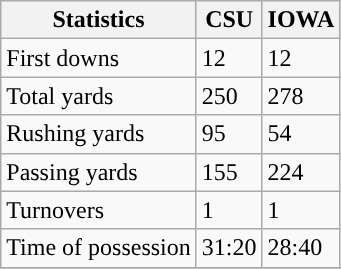<table class="wikitable">
<tr>
<th>Statistics</th>
<th>CSU</th>
<th>IOWA</th>
</tr>
<tr>
<td>First downs</td>
<td>12</td>
<td>12</td>
</tr>
<tr>
<td>Total yards</td>
<td>250</td>
<td>278</td>
</tr>
<tr>
<td>Rushing yards</td>
<td>95</td>
<td>54</td>
</tr>
<tr>
<td>Passing yards</td>
<td>155</td>
<td>224</td>
</tr>
<tr>
<td>Turnovers</td>
<td>1</td>
<td>1</td>
</tr>
<tr>
<td>Time of possession</td>
<td>31:20</td>
<td>28:40</td>
</tr>
<tr>
</tr>
</table>
